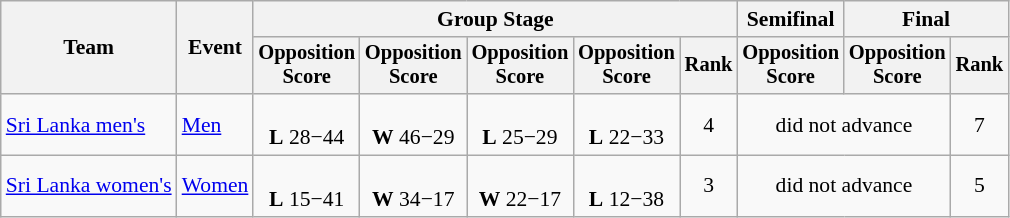<table class=wikitable style=font-size:90%;text-align:center>
<tr>
<th rowspan=2>Team</th>
<th rowspan=2>Event</th>
<th colspan=5>Group Stage</th>
<th>Semifinal</th>
<th colspan=2>Final</th>
</tr>
<tr style="font-size:95%">
<th>Opposition<br>Score</th>
<th>Opposition<br>Score</th>
<th>Opposition<br>Score</th>
<th>Opposition<br>Score</th>
<th>Rank</th>
<th>Opposition<br>Score</th>
<th>Opposition<br>Score</th>
<th>Rank</th>
</tr>
<tr>
<td align=left><a href='#'>Sri Lanka men's</a></td>
<td align=left><a href='#'>Men</a></td>
<td><br><strong>L</strong> 28−44</td>
<td><br><strong>W</strong> 46−29</td>
<td><br><strong>L</strong> 25−29</td>
<td><br><strong>L</strong> 22−33</td>
<td>4</td>
<td colspan=2>did not advance</td>
<td>7</td>
</tr>
<tr>
<td align=left><a href='#'>Sri Lanka women's</a></td>
<td align=left><a href='#'>Women</a></td>
<td><br><strong>L</strong> 15−41</td>
<td><br><strong>W</strong> 34−17</td>
<td><br><strong>W</strong> 22−17</td>
<td><br><strong>L</strong> 12−38</td>
<td>3</td>
<td colspan=2>did not advance</td>
<td>5</td>
</tr>
</table>
